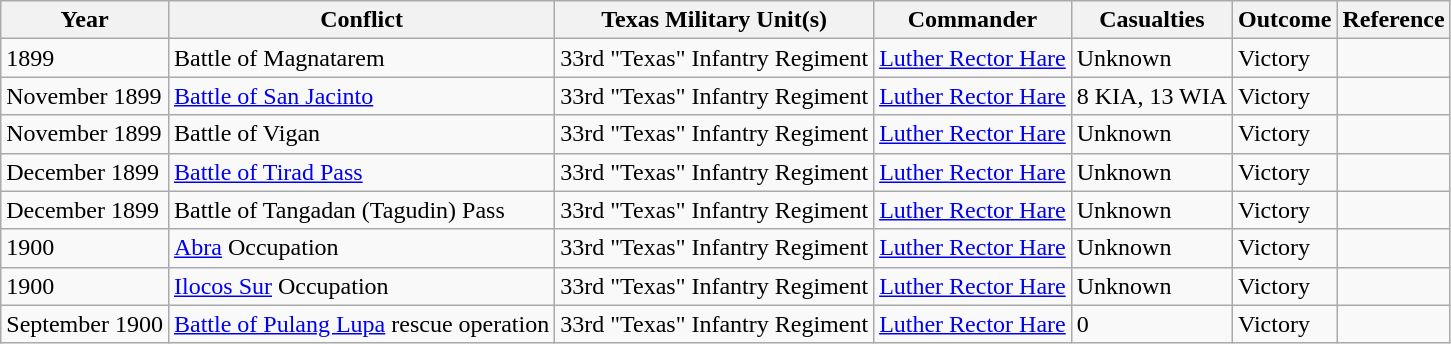<table class="wikitable">
<tr>
<th>Year</th>
<th>Conflict</th>
<th>Texas Military Unit(s)</th>
<th>Commander</th>
<th>Casualties</th>
<th>Outcome</th>
<th>Reference</th>
</tr>
<tr>
<td>1899</td>
<td>Battle of Magnatarem</td>
<td>33rd "Texas" Infantry Regiment</td>
<td><a href='#'>Luther Rector Hare</a></td>
<td>Unknown</td>
<td>Victory</td>
<td></td>
</tr>
<tr>
<td>November 1899</td>
<td><a href='#'>Battle of San Jacinto</a></td>
<td>33rd "Texas" Infantry Regiment</td>
<td><a href='#'>Luther Rector Hare</a></td>
<td>8 KIA, 13 WIA</td>
<td>Victory</td>
<td></td>
</tr>
<tr>
<td>November 1899</td>
<td>Battle of Vigan</td>
<td>33rd "Texas" Infantry Regiment</td>
<td><a href='#'>Luther Rector Hare</a></td>
<td>Unknown</td>
<td>Victory</td>
<td></td>
</tr>
<tr>
<td>December 1899</td>
<td><a href='#'>Battle of Tirad Pass</a></td>
<td>33rd "Texas" Infantry Regiment</td>
<td><a href='#'>Luther Rector Hare</a></td>
<td>Unknown</td>
<td>Victory</td>
<td></td>
</tr>
<tr>
<td>December 1899</td>
<td>Battle of Tangadan (Tagudin) Pass</td>
<td>33rd "Texas" Infantry Regiment</td>
<td><a href='#'>Luther Rector Hare</a></td>
<td>Unknown</td>
<td>Victory</td>
<td></td>
</tr>
<tr>
<td>1900</td>
<td><a href='#'>Abra</a> Occupation</td>
<td>33rd "Texas" Infantry Regiment</td>
<td><a href='#'>Luther Rector Hare</a></td>
<td>Unknown</td>
<td>Victory</td>
<td></td>
</tr>
<tr>
<td>1900</td>
<td><a href='#'>Ilocos Sur</a> Occupation</td>
<td>33rd "Texas" Infantry Regiment</td>
<td><a href='#'>Luther Rector Hare</a></td>
<td>Unknown</td>
<td>Victory</td>
<td></td>
</tr>
<tr>
<td>September 1900</td>
<td><a href='#'>Battle of Pulang Lupa</a> rescue operation</td>
<td>33rd "Texas" Infantry Regiment</td>
<td><a href='#'>Luther Rector Hare</a></td>
<td>0</td>
<td>Victory</td>
<td></td>
</tr>
</table>
